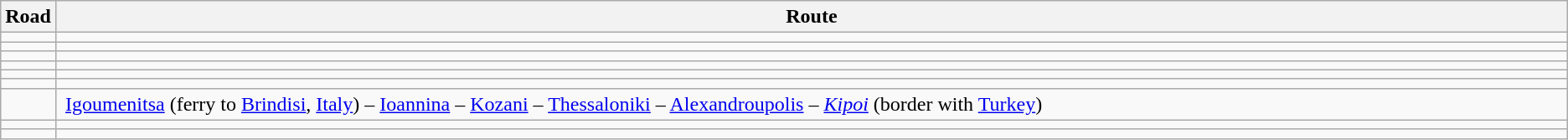<table class=wikitable>
<tr>
<th>Road</th>
<th style="width:100%">Route</th>
</tr>
<tr>
<td style="text-align:center;vertical-align:top"></td>
<td></td>
</tr>
<tr>
<td style="text-align:center;vertical-align:top"></td>
<td></td>
</tr>
<tr>
<td style="text-align:center;vertical-align:top"></td>
<td></td>
</tr>
<tr>
<td style="text-align:center;vertical-align:top"></td>
<td></td>
</tr>
<tr>
<td style="text-align:center;vertical-align:top"></td>
<td></td>
</tr>
<tr>
<td style="text-align:center;vertical-align:top"></td>
<td></td>
</tr>
<tr>
<td style="text-align:center;vertical-align:top"></td>
<td> <a href='#'>Igoumenitsa</a> (ferry to <a href='#'>Brindisi</a>, <a href='#'>Italy</a>) – <a href='#'>Ioannina</a> – <a href='#'>Kozani</a> – <a href='#'>Thessaloniki</a> – <a href='#'>Alexandroupolis</a> – <em><a href='#'>Kipoi</a></em> (border with <a href='#'>Turkey</a>)</td>
</tr>
<tr>
<td style="text-align:center;vertical-align:top"></td>
<td></td>
</tr>
<tr>
<td style="text-align:center;vertical-align:top"></td>
<td></td>
</tr>
</table>
